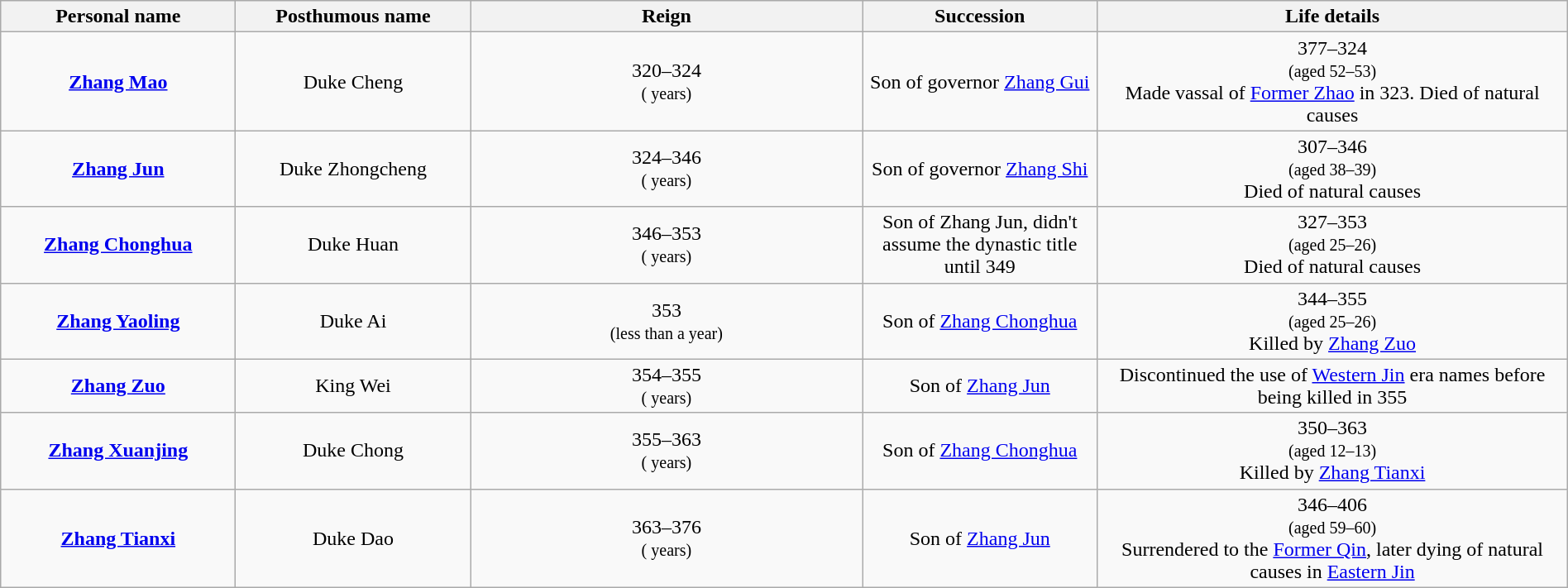<table class="wikitable plainrowheaders" style="text-align:center; width:100%;">
<tr>
<th scope="col" width="15%">Personal name</th>
<th scope="col" width="15%">Posthumous name</th>
<th scope="col" width="25%">Reign</th>
<th scope="col" width="15%">Succession</th>
<th scope="col" width="30%">Life details</th>
</tr>
<tr>
<td><strong><a href='#'>Zhang Mao</a></strong><br></td>
<td>Duke Cheng<br></td>
<td>320–324<br><small>( years)</small></td>
<td>Son of governor <a href='#'>Zhang Gui</a></td>
<td>377–324<br><small>(aged 52–53)</small><br>Made vassal of <a href='#'>Former Zhao</a> in 323. Died of natural causes</td>
</tr>
<tr>
<td><strong><a href='#'>Zhang Jun</a></strong><br></td>
<td>Duke Zhongcheng<br></td>
<td>324–346<br><small>( years)</small></td>
<td>Son of governor <a href='#'>Zhang Shi</a></td>
<td>307–346<br><small>(aged 38–39)</small><br>Died of natural causes</td>
</tr>
<tr>
<td><strong><a href='#'>Zhang Chonghua</a></strong><br></td>
<td>Duke Huan<br></td>
<td>346–353<br><small>( years)</small></td>
<td>Son of Zhang Jun, didn't assume the dynastic title until 349</td>
<td>327–353<br><small>(aged 25–26)</small><br>Died of natural causes</td>
</tr>
<tr>
<td><strong><a href='#'>Zhang Yaoling</a></strong><br></td>
<td>Duke Ai<br></td>
<td>353<br><small>(less than a year)</small></td>
<td>Son of <a href='#'>Zhang Chonghua</a></td>
<td>344–355<br><small>(aged 25–26)</small><br>Killed by <a href='#'>Zhang Zuo</a></td>
</tr>
<tr>
<td><strong><a href='#'>Zhang Zuo</a></strong><br></td>
<td>King Wei<br></td>
<td>354–355<br><small>( years)</small><br><small></small></td>
<td>Son of <a href='#'>Zhang Jun</a></td>
<td>Discontinued the use of <a href='#'>Western Jin</a> era names before being killed in 355</td>
</tr>
<tr>
<td><strong><a href='#'>Zhang Xuanjing</a></strong><br></td>
<td>Duke Chong<br></td>
<td>355–363<br><small>( years)</small><br><small></small></td>
<td>Son of <a href='#'>Zhang Chonghua</a></td>
<td>350–363<br><small>(aged 12–13)</small><br>Killed by <a href='#'>Zhang Tianxi</a></td>
</tr>
<tr>
<td><strong><a href='#'>Zhang Tianxi</a></strong><br></td>
<td>Duke Dao<br></td>
<td>363–376<br><small>( years)</small><br><small></small></td>
<td>Son of <a href='#'>Zhang Jun</a></td>
<td>346–406<br><small>(aged 59–60)</small><br>Surrendered to the <a href='#'>Former Qin</a>, later dying of natural causes in <a href='#'>Eastern Jin</a></td>
</tr>
</table>
